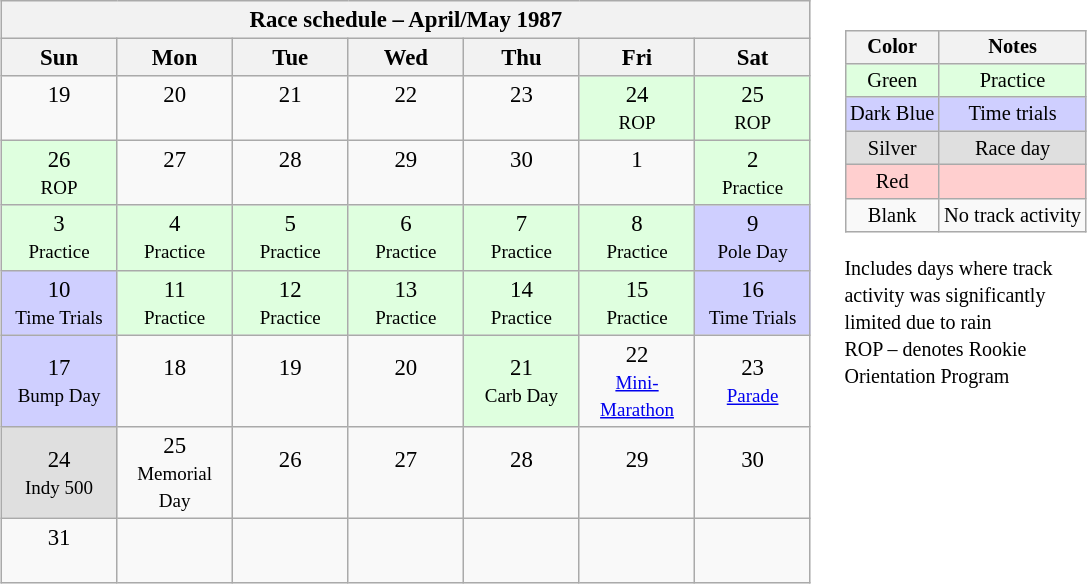<table>
<tr>
<td><br><table class="wikitable" style="text-align:center; font-size:95%">
<tr valign="top">
<th colspan=7>Race schedule – April/May 1987</th>
</tr>
<tr>
<th scope="col" width="70">Sun</th>
<th scope="col" width="70">Mon</th>
<th scope="col" width="70">Tue</th>
<th scope="col" width="70">Wed</th>
<th scope="col" width="70">Thu</th>
<th scope="col" width="70">Fri</th>
<th scope="col" width="70">Sat</th>
</tr>
<tr>
<td>19<br> </td>
<td>20<br> </td>
<td>21<br> </td>
<td>22<br> </td>
<td>23<br> </td>
<td style="background:#DFFFDF;">24<br><small>ROP</small></td>
<td style="background:#DFFFDF;">25<br><small>ROP</small></td>
</tr>
<tr>
<td style="background:#DFFFDF;">26<br><small>ROP</small></td>
<td>27<br> </td>
<td>28<br> </td>
<td>29<br> </td>
<td>30<br> </td>
<td>1<br> </td>
<td style="background:#DFFFDF;">2<br><small>Practice</small></td>
</tr>
<tr>
<td style="background:#DFFFDF;">3<br><small>Practice</small></td>
<td style="background:#DFFFDF;">4<br><small>Practice</small></td>
<td style="background:#DFFFDF;">5<br><small>Practice</small></td>
<td style="background:#DFFFDF;">6<br><small>Practice</small></td>
<td style="background:#DFFFDF;">7<br><small>Practice</small></td>
<td style="background:#DFFFDF;">8<br><small>Practice</small></td>
<td style="background:#CFCFFF;">9<br><small>Pole Day</small></td>
</tr>
<tr>
<td style="background:#CFCFFF;">10<br><small>Time Trials</small></td>
<td style="background:#DFFFDF;">11<br><small>Practice</small></td>
<td style="background:#DFFFDF;">12<br><small>Practice</small></td>
<td style="background:#DFFFDF;">13<br><small>Practice</small></td>
<td style="background:#DFFFDF;">14<br><small>Practice</small></td>
<td style="background:#DFFFDF;">15<br><small>Practice</small></td>
<td style="background:#CFCFFF;">16<br><small>Time Trials</small></td>
</tr>
<tr>
<td style="background:#CFCFFF;">17<br><small>Bump Day</small></td>
<td>18<br> </td>
<td>19<br> </td>
<td>20<br> </td>
<td style="background:#DFFFDF;">21<br><small>Carb Day</small></td>
<td>22<br><small><a href='#'>Mini-Marathon</a></small></td>
<td>23<br><small><a href='#'>Parade</a></small></td>
</tr>
<tr>
<td style="background:#DFDFDF;">24<br><small>Indy 500</small></td>
<td>25<br><small>Memorial Day</small></td>
<td>26<br> </td>
<td>27<br> </td>
<td>28<br> </td>
<td>29<br> </td>
<td>30<br> </td>
</tr>
<tr>
<td>31<br> </td>
<td> </td>
<td> </td>
<td> </td>
<td> </td>
<td> </td>
<td> </td>
</tr>
</table>
</td>
<td valign="top"><br><table>
<tr>
<td><br><table style="margin-right:0; font-size:85%; text-align:center;" class="wikitable">
<tr>
<th>Color</th>
<th>Notes</th>
</tr>
<tr style="background:#DFFFDF;">
<td>Green</td>
<td>Practice</td>
</tr>
<tr style="background:#CFCFFF;">
<td>Dark Blue</td>
<td>Time trials</td>
</tr>
<tr style="background:#DFDFDF;">
<td>Silver</td>
<td>Race day</td>
</tr>
<tr style="background:#FFCFCF;">
<td>Red</td>
<td></td>
</tr>
<tr>
<td>Blank</td>
<td>No track activity</td>
</tr>
</table>
 <small>Includes days where track<br>activity was significantly<br>limited due to rain</small><br><small>ROP – denotes Rookie<br>Orientation Program</small></td>
</tr>
</table>
</td>
</tr>
</table>
